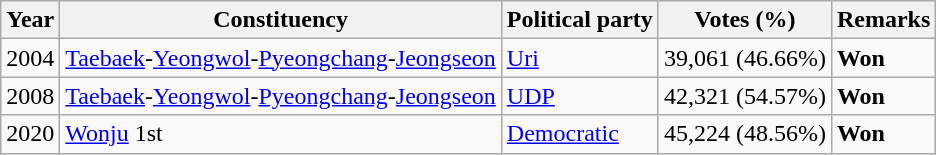<table class="wikitable">
<tr>
<th>Year</th>
<th>Constituency</th>
<th>Political party</th>
<th>Votes (%)</th>
<th>Remarks</th>
</tr>
<tr>
<td>2004</td>
<td><a href='#'>Taebaek</a>-<a href='#'>Yeongwol</a>-<a href='#'>Pyeongchang</a>-<a href='#'>Jeongseon</a></td>
<td><a href='#'>Uri</a></td>
<td>39,061 (46.66%)</td>
<td><strong>Won</strong></td>
</tr>
<tr>
<td>2008</td>
<td><a href='#'>Taebaek</a>-<a href='#'>Yeongwol</a>-<a href='#'>Pyeongchang</a>-<a href='#'>Jeongseon</a></td>
<td><a href='#'>UDP</a></td>
<td>42,321 (54.57%)</td>
<td><strong>Won</strong></td>
</tr>
<tr>
<td>2020</td>
<td><a href='#'>Wonju</a> 1st</td>
<td><a href='#'>Democratic</a></td>
<td>45,224 (48.56%)</td>
<td><strong>Won</strong></td>
</tr>
</table>
